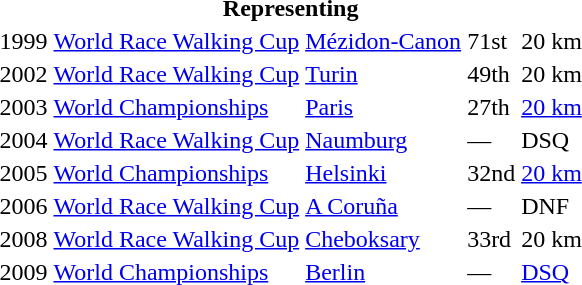<table>
<tr>
<th colspan="5">Representing </th>
</tr>
<tr>
<td>1999</td>
<td><a href='#'>World Race Walking Cup</a></td>
<td><a href='#'>Mézidon-Canon</a></td>
<td>71st</td>
<td>20 km</td>
</tr>
<tr>
<td>2002</td>
<td><a href='#'>World Race Walking Cup</a></td>
<td><a href='#'>Turin</a></td>
<td>49th</td>
<td>20 km</td>
</tr>
<tr>
<td>2003</td>
<td><a href='#'>World Championships</a></td>
<td><a href='#'>Paris</a></td>
<td>27th</td>
<td><a href='#'>20 km</a></td>
</tr>
<tr>
<td>2004</td>
<td><a href='#'>World Race Walking Cup</a></td>
<td><a href='#'>Naumburg</a></td>
<td>—</td>
<td>DSQ</td>
</tr>
<tr>
<td>2005</td>
<td><a href='#'>World Championships</a></td>
<td><a href='#'>Helsinki</a></td>
<td>32nd</td>
<td><a href='#'>20 km</a></td>
</tr>
<tr>
<td>2006</td>
<td><a href='#'>World Race Walking Cup</a></td>
<td><a href='#'>A Coruña</a></td>
<td>—</td>
<td>DNF</td>
</tr>
<tr>
<td>2008</td>
<td><a href='#'>World Race Walking Cup</a></td>
<td><a href='#'>Cheboksary</a></td>
<td>33rd</td>
<td>20 km</td>
</tr>
<tr>
<td>2009</td>
<td><a href='#'>World Championships</a></td>
<td><a href='#'>Berlin</a></td>
<td>—</td>
<td><a href='#'>DSQ</a></td>
</tr>
</table>
